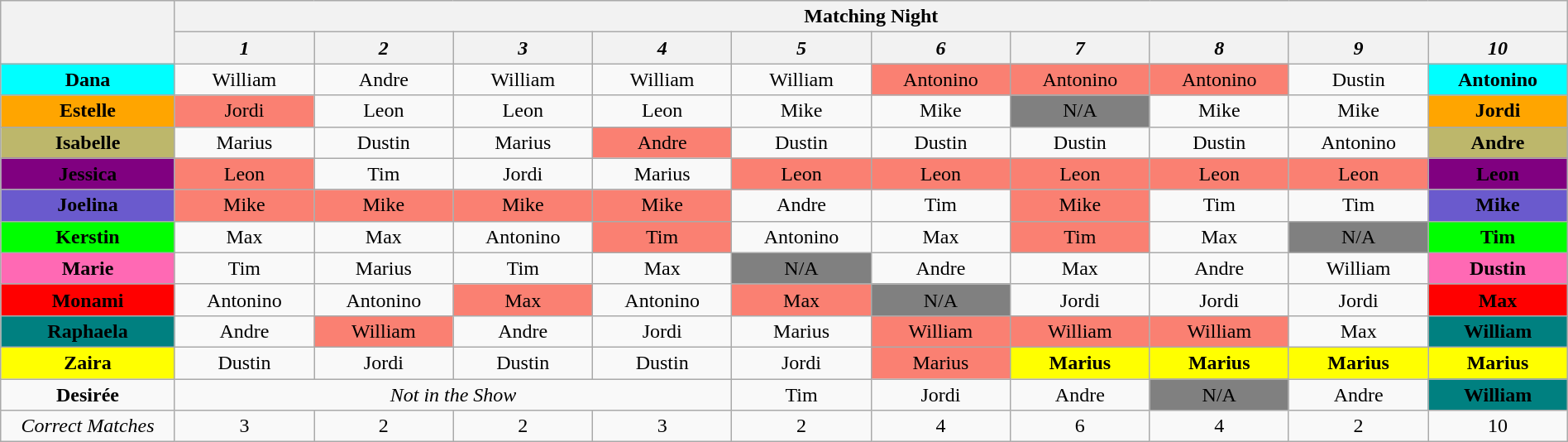<table class="wikitable nowrap" style="text-align:center; width:100%;">
<tr>
<th rowspan="2" style="width:10%;"></th>
<th colspan="10" style="text-align:center;">Matching Night</th>
</tr>
<tr>
<th style="text-align:center; width:8%;"><em>1</em></th>
<th style="text-align:center; width:8%;"><em>2</em></th>
<th style="text-align:center; width:8%;"><em>3</em></th>
<th style="text-align:center; width:8%;"><em>4</em></th>
<th style="text-align:center; width:8%;"><em>5</em></th>
<th style="text-align:center; width:8%;"><em>6</em></th>
<th style="text-align:center; width:8%;"><em>7</em></th>
<th style="text-align:center; width:8%;"><em>8</em></th>
<th style="text-align:center; width:8%;"><em>9</em></th>
<th style="text-align:center; width:8%;"><em>10</em></th>
</tr>
<tr>
<td style="background:aqua"><strong>Dana</strong></td>
<td>William</td>
<td>Andre</td>
<td>William</td>
<td>William</td>
<td>William</td>
<td style="background:salmon">Antonino</td>
<td style="background:salmon">Antonino</td>
<td style="background:salmon">Antonino</td>
<td>Dustin</td>
<td style="background:aqua"><strong>Antonino</strong></td>
</tr>
<tr>
<td style="background:orange"><strong>Estelle</strong></td>
<td style="background:salmon">Jordi</td>
<td>Leon</td>
<td>Leon</td>
<td>Leon</td>
<td>Mike</td>
<td>Mike</td>
<td style="background:gray">N/A</td>
<td>Mike</td>
<td>Mike</td>
<td style="background:orange"><strong>Jordi</strong></td>
</tr>
<tr>
<td style="background:darkkhaki"><strong>Isabelle</strong></td>
<td>Marius</td>
<td>Dustin</td>
<td>Marius</td>
<td style="background:salmon">Andre</td>
<td>Dustin</td>
<td>Dustin</td>
<td>Dustin</td>
<td>Dustin</td>
<td>Antonino</td>
<td style="background:darkkhaki"><strong>Andre</strong></td>
</tr>
<tr>
<td style="background:purple"><strong>Jessica</strong></td>
<td style="background:salmon">Leon</td>
<td>Tim</td>
<td>Jordi</td>
<td>Marius</td>
<td style="background:salmon">Leon</td>
<td style="background:salmon">Leon</td>
<td style="background:salmon">Leon</td>
<td style="background:salmon">Leon</td>
<td style="background:salmon">Leon</td>
<td style="background:purple"><strong>Leon</strong></td>
</tr>
<tr>
<td style="background:slateblue"><strong>Joelina</strong></td>
<td style="background:salmon">Mike</td>
<td style="background:salmon">Mike</td>
<td style="background:salmon">Mike</td>
<td style="background:salmon">Mike</td>
<td>Andre</td>
<td>Tim</td>
<td style="background:salmon">Mike</td>
<td>Tim</td>
<td>Tim</td>
<td style="background:slateblue"><strong>Mike</strong></td>
</tr>
<tr>
<td style="background:lime"><strong>Kerstin</strong></td>
<td>Max</td>
<td>Max</td>
<td>Antonino</td>
<td style="background:salmon">Tim</td>
<td>Antonino</td>
<td>Max</td>
<td style="background:salmon">Tim</td>
<td>Max</td>
<td style="background:gray">N/A</td>
<td style="background:lime"><strong>Tim</strong></td>
</tr>
<tr>
<td style="background:hotpink"><strong>Marie</strong></td>
<td>Tim</td>
<td>Marius</td>
<td>Tim</td>
<td>Max</td>
<td style="background:gray">N/A</td>
<td>Andre</td>
<td>Max</td>
<td>Andre</td>
<td>William</td>
<td style="background:hotpink"><strong>Dustin</strong></td>
</tr>
<tr>
<td style="background:red"><strong>Monami</strong></td>
<td>Antonino</td>
<td>Antonino</td>
<td style="background:salmon">Max</td>
<td>Antonino</td>
<td style="background:salmon">Max</td>
<td style="background:gray">N/A</td>
<td>Jordi</td>
<td>Jordi</td>
<td>Jordi</td>
<td style="background:red"><strong>Max</strong></td>
</tr>
<tr>
<td style="background:teal"><strong>Raphaela</strong></td>
<td>Andre</td>
<td style="background:salmon">William</td>
<td>Andre</td>
<td>Jordi</td>
<td>Marius</td>
<td style="background:salmon">William</td>
<td style="background:salmon">William</td>
<td style="background:salmon">William</td>
<td>Max</td>
<td style="background:teal"><strong>William</strong></td>
</tr>
<tr>
<td style="background:yellow"><strong>Zaira</strong></td>
<td>Dustin</td>
<td>Jordi</td>
<td>Dustin</td>
<td>Dustin</td>
<td>Jordi</td>
<td style="background:salmon">Marius</td>
<td style="background:yellow"><strong>Marius</strong></td>
<td style="background:yellow"><strong>Marius</strong></td>
<td style="background:yellow"><strong>Marius</strong></td>
<td style="background:yellow"><strong>Marius</strong></td>
</tr>
<tr>
<td><strong>Desirée</strong></td>
<td colspan="4"><em>Not in the Show</em></td>
<td>Tim</td>
<td>Jordi</td>
<td>Andre</td>
<td style="background:gray">N/A</td>
<td>Andre</td>
<td style="background:teal"><strong>William</strong></td>
</tr>
<tr>
<td><em>Correct Matches</em></td>
<td>3</td>
<td>2</td>
<td>2</td>
<td>3</td>
<td>2</td>
<td>4</td>
<td>6</td>
<td>4</td>
<td>2</td>
<td>10</td>
</tr>
</table>
